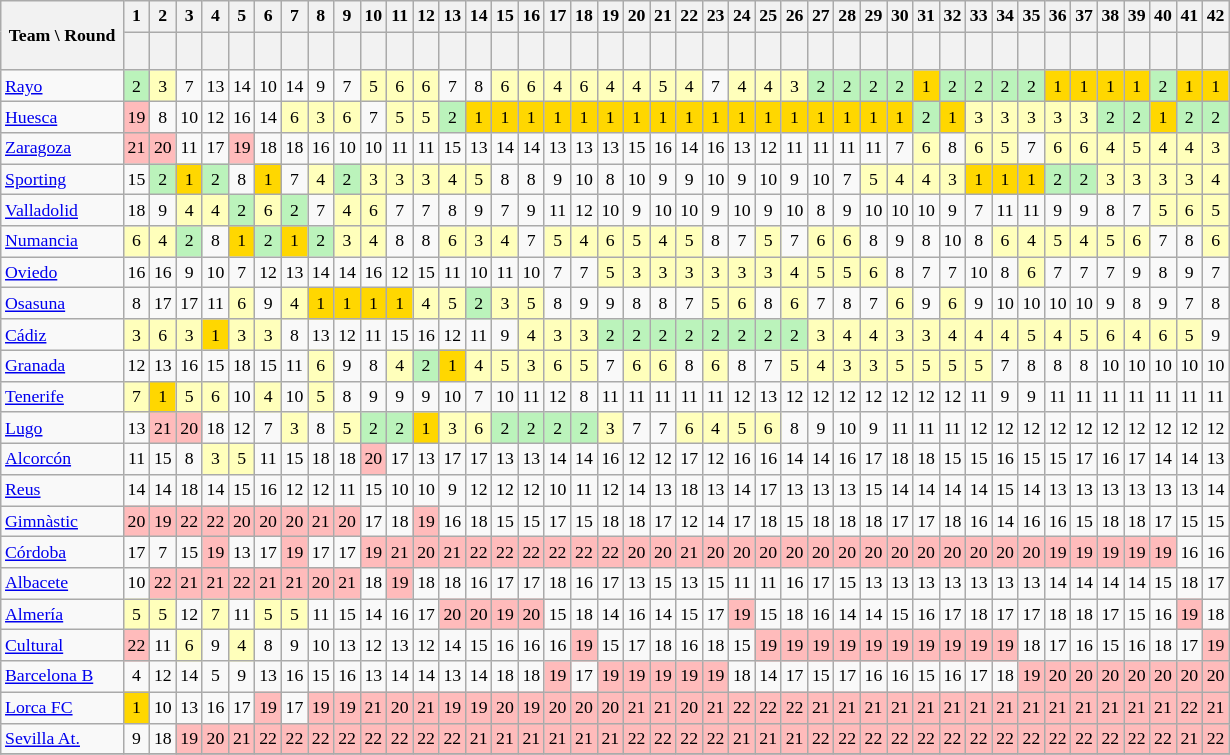<table class="wikitable sortable" style="font-size: 74%; text-align:center;">
<tr>
<th rowspan="2" style="width:76px;">Team \ Round</th>
<th class="unsortable" align=center>1</th>
<th class="unsortable" align=center>2</th>
<th class="unsortable" align=center>3</th>
<th class="unsortable" align=center>4</th>
<th class="unsortable" align=center>5</th>
<th class="unsortable" align=center>6</th>
<th class="unsortable" align=center>7</th>
<th class="unsortable" align=center>8</th>
<th class="unsortable" align=center>9</th>
<th class="unsortable" align=center>10</th>
<th class="unsortable" align=center>11</th>
<th class="unsortable" align=center>12</th>
<th class="unsortable" align=center>13</th>
<th class="unsortable" align=center>14</th>
<th class="unsortable" align=center>15</th>
<th class="unsortable" align=center>16</th>
<th class="unsortable" align=center>17</th>
<th class="unsortable" align=center>18</th>
<th class="unsortable" align=center>19</th>
<th class="unsortable" align=center>20</th>
<th class="unsortable" align=center>21</th>
<th class="unsortable" align=center>22</th>
<th class="unsortable" align=center>23</th>
<th class="unsortable" align=center>24</th>
<th class="unsortable" align=center>25</th>
<th class="unsortable" align=center>26</th>
<th class="unsortable" align=center>27</th>
<th class="unsortable" align=center>28</th>
<th class="unsortable" align=center>29</th>
<th class="unsortable" align=center>30</th>
<th class="unsortable" align=center>31</th>
<th class="unsortable" align=center>32</th>
<th class="unsortable" align=center>33</th>
<th class="unsortable" align=center>34</th>
<th class="unsortable" align=center>35</th>
<th class="unsortable" align=center>36</th>
<th class="unsortable" align=center>37</th>
<th class="unsortable" align=center>38</th>
<th class="unsortable" align=center>39</th>
<th class="unsortable" align=center>40</th>
<th class="unsortable" align=center>41</th>
<th class="unsortable" align=center>42</th>
</tr>
<tr>
<th style="text-align:center; height:20px;"></th>
<th align=center></th>
<th align=center></th>
<th align=center></th>
<th align=center></th>
<th align=center></th>
<th align=center></th>
<th align=center></th>
<th align=center></th>
<th align=center></th>
<th align=center></th>
<th align=center></th>
<th align=center></th>
<th align=center></th>
<th align=center></th>
<th align=center></th>
<th align=center></th>
<th align=center></th>
<th align=center></th>
<th align=center></th>
<th align=center></th>
<th align=center></th>
<th align=center></th>
<th align=center></th>
<th align=center></th>
<th align=center></th>
<th align=center></th>
<th align=center></th>
<th align=center></th>
<th align=center></th>
<th align=center></th>
<th align=center></th>
<th align=center></th>
<th align=center></th>
<th align=center></th>
<th align=center></th>
<th align=center></th>
<th align=center></th>
<th align=center></th>
<th align=center></th>
<th align=center></th>
<th align=center></th>
</tr>
<tr>
<td align=left><a href='#'>Rayo</a></td>
<td style="background:#BBF3BB">2</td>
<td style="background:#ffb;">3</td>
<td>7</td>
<td>13</td>
<td>14</td>
<td>10</td>
<td>14</td>
<td>9</td>
<td>7</td>
<td style="background:#ffb;">5</td>
<td style="background:#ffb;">6</td>
<td style="background:#ffb;">6</td>
<td>7</td>
<td>8</td>
<td style="background:#ffb;">6</td>
<td style="background:#ffb;">6</td>
<td style="background:#ffb;">4</td>
<td style="background:#ffb;">6</td>
<td style="background:#ffb;">4</td>
<td style="background:#ffb;">4</td>
<td style="background:#ffb;">5</td>
<td style="background:#ffb;">4</td>
<td>7</td>
<td style="background:#ffb;">4</td>
<td style="background:#ffb;">4</td>
<td style="background:#ffb;">3</td>
<td style="background:#BBF3BB">2</td>
<td style="background:#BBF3BB">2</td>
<td style="background:#BBF3BB">2</td>
<td style="background:#BBF3BB">2</td>
<td style="background:gold">1</td>
<td style="background:#BBF3BB">2</td>
<td style="background:#BBF3BB">2</td>
<td style="background:#BBF3BB">2</td>
<td style="background:#BBF3BB">2</td>
<td style="background:gold">1</td>
<td style="background:gold">1</td>
<td style="background:gold">1</td>
<td style="background:gold">1</td>
<td style="background:#BBF3BB">2</td>
<td style="background:gold">1</td>
<td style="background:gold">1</td>
</tr>
<tr>
<td align=left><a href='#'>Huesca</a></td>
<td style="background:#fbb;">19</td>
<td>8</td>
<td>10</td>
<td>12</td>
<td>16</td>
<td>14</td>
<td style="background:#ffb;">6</td>
<td style="background:#ffb;">3</td>
<td style="background:#ffb;">6</td>
<td>7</td>
<td style="background:#ffb;">5</td>
<td style="background:#ffb;">5</td>
<td style="background:#BBF3BB">2</td>
<td style="background:gold">1</td>
<td style="background:gold">1</td>
<td style="background:gold">1</td>
<td style="background:gold">1</td>
<td style="background:gold">1</td>
<td style="background:gold">1</td>
<td style="background:gold">1</td>
<td style="background:gold">1</td>
<td style="background:gold">1</td>
<td style="background:gold">1</td>
<td style="background:gold">1</td>
<td style="background:gold">1</td>
<td style="background:gold">1</td>
<td style="background:gold">1</td>
<td style="background:gold">1</td>
<td style="background:gold">1</td>
<td style="background:gold">1</td>
<td style="background:#BBF3BB">2</td>
<td style="background:gold">1</td>
<td style="background:#ffb;">3</td>
<td style="background:#ffb;">3</td>
<td style="background:#ffb;">3</td>
<td style="background:#ffb;">3</td>
<td style="background:#ffb;">3</td>
<td style="background:#BBF3BB">2</td>
<td style="background:#BBF3BB">2</td>
<td style="background:gold">1</td>
<td style="background:#BBF3BB">2</td>
<td style="background:#BBF3BB">2</td>
</tr>
<tr>
<td align=left><a href='#'>Zaragoza</a></td>
<td style="background:#fbb;">21</td>
<td style="background:#fbb;">20</td>
<td>11</td>
<td>17</td>
<td style="background:#fbb;">19</td>
<td>18</td>
<td>18</td>
<td>16</td>
<td>10</td>
<td>10</td>
<td>11</td>
<td>11</td>
<td>15</td>
<td>13</td>
<td>14</td>
<td>14</td>
<td>13</td>
<td>13</td>
<td>13</td>
<td>15</td>
<td>16</td>
<td>14</td>
<td>16</td>
<td>13</td>
<td>12</td>
<td>11</td>
<td>11</td>
<td>11</td>
<td>11</td>
<td>7</td>
<td style="background:#ffb;">6</td>
<td>8</td>
<td style="background:#ffb;">6</td>
<td style="background:#ffb;">5</td>
<td>7</td>
<td style="background:#ffb;">6</td>
<td style="background:#ffb;">6</td>
<td style="background:#ffb;">4</td>
<td style="background:#ffb;">5</td>
<td style="background:#ffb;">4</td>
<td style="background:#ffb;">4</td>
<td style="background:#ffb;">3</td>
</tr>
<tr>
<td align=left><a href='#'>Sporting</a></td>
<td>15</td>
<td style="background:#BBF3BB">2</td>
<td style="background:gold">1</td>
<td style="background:#BBF3BB">2</td>
<td>8</td>
<td style="background:gold">1</td>
<td>7</td>
<td style="background:#ffb;">4</td>
<td style="background:#BBF3BB">2</td>
<td style="background:#ffb;">3</td>
<td style="background:#ffb;">3</td>
<td style="background:#ffb;">3</td>
<td style="background:#ffb;">4</td>
<td style="background:#ffb;">5</td>
<td>8</td>
<td>8</td>
<td>9</td>
<td>10</td>
<td>8</td>
<td>10</td>
<td>9</td>
<td>9</td>
<td>10</td>
<td>9</td>
<td>10</td>
<td>9</td>
<td>10</td>
<td>7</td>
<td style="background:#ffb;">5</td>
<td style="background:#ffb;">4</td>
<td style="background:#ffb;">4</td>
<td style="background:#ffb;">3</td>
<td style="background:gold">1</td>
<td style="background:gold">1</td>
<td style="background:gold">1</td>
<td style="background:#BBF3BB">2</td>
<td style="background:#BBF3BB">2</td>
<td style="background:#ffb;">3</td>
<td style="background:#ffb;">3</td>
<td style="background:#ffb;">3</td>
<td style="background:#ffb;">3</td>
<td style="background:#ffb;">4</td>
</tr>
<tr>
<td align=left><a href='#'>Valladolid</a></td>
<td>18</td>
<td>9</td>
<td style="background:#ffb;">4</td>
<td style="background:#ffb;">4</td>
<td style="background:#BBF3BB">2</td>
<td style="background:#ffb;">6</td>
<td style="background:#BBF3BB">2</td>
<td>7</td>
<td style="background:#ffb;">4</td>
<td style="background:#ffb;">6</td>
<td>7</td>
<td>7</td>
<td>8</td>
<td>9</td>
<td>7</td>
<td>9</td>
<td>11</td>
<td>12</td>
<td>10</td>
<td>9</td>
<td>10</td>
<td>10</td>
<td>9</td>
<td>10</td>
<td>9</td>
<td>10</td>
<td>8</td>
<td>9</td>
<td>10</td>
<td>10</td>
<td>10</td>
<td>9</td>
<td>7</td>
<td>11</td>
<td>11</td>
<td>9</td>
<td>9</td>
<td>8</td>
<td>7</td>
<td style="background:#ffb;">5</td>
<td style="background:#ffb;">6</td>
<td style="background:#ffb;">5</td>
</tr>
<tr>
<td align=left><a href='#'>Numancia</a></td>
<td style="background:#ffb;">6</td>
<td style="background:#ffb;">4</td>
<td style="background:#BBF3BB">2</td>
<td>8</td>
<td style="background:gold">1</td>
<td style="background:#BBF3BB">2</td>
<td style="background:gold">1</td>
<td style="background:#BBF3BB">2</td>
<td style="background:#ffb;">3</td>
<td style="background:#ffb;">4</td>
<td>8</td>
<td>8</td>
<td style="background:#ffb;">6</td>
<td style="background:#ffb;">3</td>
<td style="background:#ffb;">4</td>
<td>7</td>
<td style="background:#ffb;">5</td>
<td style="background:#ffb;">4</td>
<td style="background:#ffb;">6</td>
<td style="background:#ffb;">5</td>
<td style="background:#ffb;">4</td>
<td style="background:#ffb;">5</td>
<td>8</td>
<td>7</td>
<td style="background:#ffb;">5</td>
<td>7</td>
<td style="background:#ffb;">6</td>
<td style="background:#ffb;">6</td>
<td>8</td>
<td>9</td>
<td>8</td>
<td>10</td>
<td>8</td>
<td style="background:#ffb;">6</td>
<td style="background:#ffb;">4</td>
<td style="background:#ffb;">5</td>
<td style="background:#ffb;">4</td>
<td style="background:#ffb;">5</td>
<td style="background:#ffb;">6</td>
<td>7</td>
<td>8</td>
<td style="background:#ffb;">6</td>
</tr>
<tr>
<td align=left><a href='#'>Oviedo</a></td>
<td>16</td>
<td>16</td>
<td>9</td>
<td>10</td>
<td>7</td>
<td>12</td>
<td>13</td>
<td>14</td>
<td>14</td>
<td>16</td>
<td>12</td>
<td>15</td>
<td>11</td>
<td>10</td>
<td>11</td>
<td>10</td>
<td>7</td>
<td>7</td>
<td style="background:#ffb;">5</td>
<td style="background:#ffb;">3</td>
<td style="background:#ffb;">3</td>
<td style="background:#ffb;">3</td>
<td style="background:#ffb;">3</td>
<td style="background:#ffb;">3</td>
<td style="background:#ffb;">3</td>
<td style="background:#ffb;">4</td>
<td style="background:#ffb;">5</td>
<td style="background:#ffb;">5</td>
<td style="background:#ffb;">6</td>
<td>8</td>
<td>7</td>
<td>7</td>
<td>10</td>
<td>8</td>
<td style="background:#ffb;">6</td>
<td>7</td>
<td>7</td>
<td>7</td>
<td>9</td>
<td>8</td>
<td>9</td>
<td>7</td>
</tr>
<tr>
<td align=left><a href='#'>Osasuna</a></td>
<td>8</td>
<td>17</td>
<td>17</td>
<td>11</td>
<td style="background:#ffb;">6</td>
<td>9</td>
<td style="background:#ffb;">4</td>
<td style="background:gold">1</td>
<td style="background:gold">1</td>
<td style="background:gold">1</td>
<td style="background:gold">1</td>
<td style="background:#ffb;">4</td>
<td style="background:#ffb;">5</td>
<td style="background:#BBF3BB">2</td>
<td style="background:#ffb;">3</td>
<td style="background:#ffb;">5</td>
<td>8</td>
<td>9</td>
<td>9</td>
<td>8</td>
<td>8</td>
<td>7</td>
<td style="background:#ffb;">5</td>
<td style="background:#ffb;">6</td>
<td>8</td>
<td style="background:#ffb;">6</td>
<td>7</td>
<td>8</td>
<td>7</td>
<td style="background:#ffb;">6</td>
<td>9</td>
<td style="background:#ffb;">6</td>
<td>9</td>
<td>10</td>
<td>10</td>
<td>10</td>
<td>10</td>
<td>9</td>
<td>8</td>
<td>9</td>
<td>7</td>
<td>8</td>
</tr>
<tr>
<td align=left><a href='#'>Cádiz</a></td>
<td style="background:#ffb;">3</td>
<td style="background:#ffb;">6</td>
<td style="background:#ffb;">3</td>
<td style="background:gold">1</td>
<td style="background:#ffb;">3</td>
<td style="background:#ffb;">3</td>
<td>8</td>
<td>13</td>
<td>12</td>
<td>11</td>
<td>15</td>
<td>16</td>
<td>12</td>
<td>11</td>
<td>9</td>
<td style="background:#ffb;">4</td>
<td style="background:#ffb;">3</td>
<td style="background:#ffb;">3</td>
<td style="background:#BBF3BB">2</td>
<td style="background:#BBF3BB">2</td>
<td style="background:#BBF3BB">2</td>
<td style="background:#BBF3BB">2</td>
<td style="background:#BBF3BB">2</td>
<td style="background:#BBF3BB">2</td>
<td style="background:#BBF3BB">2</td>
<td style="background:#BBF3BB">2</td>
<td style="background:#ffb;">3</td>
<td style="background:#ffb;">4</td>
<td style="background:#ffb;">4</td>
<td style="background:#ffb;">3</td>
<td style="background:#ffb;">3</td>
<td style="background:#ffb;">4</td>
<td style="background:#ffb;">4</td>
<td style="background:#ffb;">4</td>
<td style="background:#ffb;">5</td>
<td style="background:#ffb;">4</td>
<td style="background:#ffb;">5</td>
<td style="background:#ffb;">6</td>
<td style="background:#ffb;">4</td>
<td style="background:#ffb;">6</td>
<td style="background:#ffb;">5</td>
<td>9</td>
</tr>
<tr>
<td align=left><a href='#'>Granada</a></td>
<td>12</td>
<td>13</td>
<td>16</td>
<td>15</td>
<td>18</td>
<td>15</td>
<td>11</td>
<td style="background:#ffb;">6</td>
<td>9</td>
<td>8</td>
<td style="background:#ffb;">4</td>
<td style="background:#BBF3BB">2</td>
<td style="background:gold">1</td>
<td style="background:#ffb;">4</td>
<td style="background:#ffb;">5</td>
<td style="background:#ffb;">3</td>
<td style="background:#ffb;">6</td>
<td style="background:#ffb;">5</td>
<td>7</td>
<td style="background:#ffb;">6</td>
<td style="background:#ffb;">6</td>
<td>8</td>
<td style="background:#ffb;">6</td>
<td>8</td>
<td>7</td>
<td style="background:#ffb;">5</td>
<td style="background:#ffb;">4</td>
<td style="background:#ffb;">3</td>
<td style="background:#ffb;">3</td>
<td style="background:#ffb;">5</td>
<td style="background:#ffb;">5</td>
<td style="background:#ffb;">5</td>
<td style="background:#ffb;">5</td>
<td>7</td>
<td>8</td>
<td>8</td>
<td>8</td>
<td>10</td>
<td>10</td>
<td>10</td>
<td>10</td>
<td>10</td>
</tr>
<tr>
<td align=left><a href='#'>Tenerife</a></td>
<td style="background:#ffb;">7</td>
<td style="background:gold">1</td>
<td style="background:#ffb;">5</td>
<td style="background:#ffb;">6</td>
<td>10</td>
<td style="background:#ffb;">4</td>
<td>10</td>
<td style="background:#ffb;">5</td>
<td>8</td>
<td>9</td>
<td>9</td>
<td>9</td>
<td>10</td>
<td>7</td>
<td>10</td>
<td>11</td>
<td>12</td>
<td>8</td>
<td>11</td>
<td>11</td>
<td>11</td>
<td>11</td>
<td>11</td>
<td>12</td>
<td>13</td>
<td>12</td>
<td>12</td>
<td>12</td>
<td>12</td>
<td>12</td>
<td>12</td>
<td>12</td>
<td>11</td>
<td>9</td>
<td>9</td>
<td>11</td>
<td>11</td>
<td>11</td>
<td>11</td>
<td>11</td>
<td>11</td>
<td>11</td>
</tr>
<tr>
<td align=left><a href='#'>Lugo</a></td>
<td>13</td>
<td style="background:#fbb;">21</td>
<td style="background:#fbb;">20</td>
<td>18</td>
<td>12</td>
<td>7</td>
<td style="background:#ffb;">3</td>
<td>8</td>
<td style="background:#ffb;">5</td>
<td style="background:#BBF3BB">2</td>
<td style="background:#BBF3BB">2</td>
<td style="background:gold">1</td>
<td style="background:#ffb;">3</td>
<td style="background:#ffb;">6</td>
<td style="background:#BBF3BB">2</td>
<td style="background:#BBF3BB">2</td>
<td style="background:#BBF3BB">2</td>
<td style="background:#BBF3BB">2</td>
<td style="background:#ffb;">3</td>
<td>7</td>
<td>7</td>
<td style="background:#ffb;">6</td>
<td style="background:#ffb;">4</td>
<td style="background:#ffb;">5</td>
<td style="background:#ffb;">6</td>
<td>8</td>
<td>9</td>
<td>10</td>
<td>9</td>
<td>11</td>
<td>11</td>
<td>11</td>
<td>12</td>
<td>12</td>
<td>12</td>
<td>12</td>
<td>12</td>
<td>12</td>
<td>12</td>
<td>12</td>
<td>12</td>
<td>12</td>
</tr>
<tr>
<td align=left><a href='#'>Alcorcón</a></td>
<td>11</td>
<td>15</td>
<td>8</td>
<td style="background:#ffb;">3</td>
<td style="background:#ffb;">5</td>
<td>11</td>
<td>15</td>
<td>18</td>
<td>18</td>
<td style="background:#fbb;">20</td>
<td>17</td>
<td>13</td>
<td>17</td>
<td>17</td>
<td>13</td>
<td>13</td>
<td>14</td>
<td>14</td>
<td>16</td>
<td>12</td>
<td>12</td>
<td>17</td>
<td>12</td>
<td>16</td>
<td>16</td>
<td>14</td>
<td>14</td>
<td>16</td>
<td>17</td>
<td>18</td>
<td>18</td>
<td>15</td>
<td>15</td>
<td>16</td>
<td>15</td>
<td>15</td>
<td>17</td>
<td>16</td>
<td>17</td>
<td>14</td>
<td>14</td>
<td>13</td>
</tr>
<tr>
<td align=left><a href='#'>Reus</a></td>
<td>14</td>
<td>14</td>
<td>18</td>
<td>14</td>
<td>15</td>
<td>16</td>
<td>12</td>
<td>12</td>
<td>11</td>
<td>15</td>
<td>10</td>
<td>10</td>
<td>9</td>
<td>12</td>
<td>12</td>
<td>12</td>
<td>10</td>
<td>11</td>
<td>12</td>
<td>14</td>
<td>13</td>
<td>18</td>
<td>13</td>
<td>14</td>
<td>17</td>
<td>13</td>
<td>13</td>
<td>13</td>
<td>15</td>
<td>14</td>
<td>14</td>
<td>14</td>
<td>14</td>
<td>15</td>
<td>14</td>
<td>13</td>
<td>13</td>
<td>13</td>
<td>13</td>
<td>13</td>
<td>13</td>
<td>14</td>
</tr>
<tr>
<td align=left><a href='#'>Gimnàstic</a></td>
<td style="background:#fbb;">20</td>
<td style="background:#fbb;">19</td>
<td style="background:#fbb;">22</td>
<td style="background:#fbb;">22</td>
<td style="background:#fbb;">20</td>
<td style="background:#fbb;">20</td>
<td style="background:#fbb;">20</td>
<td style="background:#fbb;">21</td>
<td style="background:#fbb;">20</td>
<td>17</td>
<td>18</td>
<td style="background:#fbb;">19</td>
<td>16</td>
<td>18</td>
<td>15</td>
<td>15</td>
<td>17</td>
<td>15</td>
<td>18</td>
<td>18</td>
<td>17</td>
<td>12</td>
<td>14</td>
<td>17</td>
<td>18</td>
<td>15</td>
<td>18</td>
<td>18</td>
<td>18</td>
<td>17</td>
<td>17</td>
<td>18</td>
<td>16</td>
<td>14</td>
<td>16</td>
<td>16</td>
<td>15</td>
<td>18</td>
<td>18</td>
<td>17</td>
<td>15</td>
<td>15</td>
</tr>
<tr>
<td align=left><a href='#'>Córdoba</a></td>
<td>17</td>
<td>7</td>
<td>15</td>
<td style="background:#fbb;">19</td>
<td>13</td>
<td>17</td>
<td style="background:#fbb;">19</td>
<td>17</td>
<td>17</td>
<td style="background:#fbb;">19</td>
<td style="background:#fbb;">21</td>
<td style="background:#fbb;">20</td>
<td style="background:#fbb;">21</td>
<td style="background:#fbb;">22</td>
<td style="background:#fbb;">22</td>
<td style="background:#fbb;">22</td>
<td style="background:#fbb;">22</td>
<td style="background:#fbb;">22</td>
<td style="background:#fbb;">22</td>
<td style="background:#fbb;">20</td>
<td style="background:#fbb;">20</td>
<td style="background:#fbb;">21</td>
<td style="background:#fbb;">20</td>
<td style="background:#fbb;">20</td>
<td style="background:#fbb;">20</td>
<td style="background:#fbb;">20</td>
<td style="background:#fbb;">20</td>
<td style="background:#fbb;">20</td>
<td style="background:#fbb;">20</td>
<td style="background:#fbb;">20</td>
<td style="background:#fbb;">20</td>
<td style="background:#fbb;">20</td>
<td style="background:#fbb;">20</td>
<td style="background:#fbb;">20</td>
<td style="background:#fbb;">20</td>
<td style="background:#fbb;">19</td>
<td style="background:#fbb;">19</td>
<td style="background:#fbb;">19</td>
<td style="background:#fbb;">19</td>
<td style="background:#fbb;">19</td>
<td>16</td>
<td>16</td>
</tr>
<tr>
<td align=left><a href='#'>Albacete</a></td>
<td>10</td>
<td style="background:#fbb;">22</td>
<td style="background:#fbb;">21</td>
<td style="background:#fbb;">21</td>
<td style="background:#fbb;">22</td>
<td style="background:#fbb;">21</td>
<td style="background:#fbb;">21</td>
<td style="background:#fbb;">20</td>
<td style="background:#fbb;">21</td>
<td>18</td>
<td style="background:#fbb;">19</td>
<td>18</td>
<td>18</td>
<td>16</td>
<td>17</td>
<td>17</td>
<td>18</td>
<td>16</td>
<td>17</td>
<td>13</td>
<td>15</td>
<td>13</td>
<td>15</td>
<td>11</td>
<td>11</td>
<td>16</td>
<td>17</td>
<td>15</td>
<td>13</td>
<td>13</td>
<td>13</td>
<td>13</td>
<td>13</td>
<td>13</td>
<td>13</td>
<td>14</td>
<td>14</td>
<td>14</td>
<td>14</td>
<td>15</td>
<td>18</td>
<td>17</td>
</tr>
<tr>
<td align=left><a href='#'>Almería</a></td>
<td style="background:#ffb;">5</td>
<td style="background:#ffb;">5</td>
<td>12</td>
<td style="background:#ffb;">7</td>
<td>11</td>
<td style="background:#ffb;">5</td>
<td style="background:#ffb;">5</td>
<td>11</td>
<td>15</td>
<td>14</td>
<td>16</td>
<td>17</td>
<td style="background:#fbb;">20</td>
<td style="background:#fbb;">20</td>
<td style="background:#fbb;">19</td>
<td style="background:#fbb;">20</td>
<td>15</td>
<td>18</td>
<td>14</td>
<td>16</td>
<td>14</td>
<td>15</td>
<td>17</td>
<td style="background:#fbb;">19</td>
<td>15</td>
<td>18</td>
<td>16</td>
<td>14</td>
<td>14</td>
<td>15</td>
<td>16</td>
<td>17</td>
<td>18</td>
<td>17</td>
<td>17</td>
<td>18</td>
<td>18</td>
<td>17</td>
<td>15</td>
<td>16</td>
<td style="background:#fbb;">19</td>
<td>18</td>
</tr>
<tr>
<td align=left><a href='#'>Cultural</a></td>
<td style="background:#fbb;">22</td>
<td>11</td>
<td style="background:#ffb;">6</td>
<td>9</td>
<td style="background:#ffb;">4</td>
<td>8</td>
<td>9</td>
<td>10</td>
<td>13</td>
<td>12</td>
<td>13</td>
<td>12</td>
<td>14</td>
<td>15</td>
<td>16</td>
<td>16</td>
<td>16</td>
<td style="background:#fbb;">19</td>
<td>15</td>
<td>17</td>
<td>18</td>
<td>16</td>
<td>18</td>
<td>15</td>
<td style="background:#fbb;">19</td>
<td style="background:#fbb;">19</td>
<td style="background:#fbb;">19</td>
<td style="background:#fbb;">19</td>
<td style="background:#fbb;">19</td>
<td style="background:#fbb;">19</td>
<td style="background:#fbb;">19</td>
<td style="background:#fbb;">19</td>
<td style="background:#fbb;">19</td>
<td style="background:#fbb;">19</td>
<td>18</td>
<td>17</td>
<td>16</td>
<td>15</td>
<td>16</td>
<td>18</td>
<td>17</td>
<td style="background:#fbb;">19</td>
</tr>
<tr>
<td align=left><a href='#'>Barcelona B</a></td>
<td>4</td>
<td>12</td>
<td>14</td>
<td>5</td>
<td>9</td>
<td>13</td>
<td>16</td>
<td>15</td>
<td>16</td>
<td>13</td>
<td>14</td>
<td>14</td>
<td>13</td>
<td>14</td>
<td>18</td>
<td>18</td>
<td style="background:#fbb;">19</td>
<td>17</td>
<td style="background:#fbb;">19</td>
<td style="background:#fbb;">19</td>
<td style="background:#fbb;">19</td>
<td style="background:#fbb;">19</td>
<td style="background:#fbb;">19</td>
<td>18</td>
<td>14</td>
<td>17</td>
<td>15</td>
<td>17</td>
<td>16</td>
<td>16</td>
<td>15</td>
<td>16</td>
<td>17</td>
<td>18</td>
<td style="background:#fbb;">19</td>
<td style="background:#fbb;">20</td>
<td style="background:#fbb;">20</td>
<td style="background:#fbb;">20</td>
<td style="background:#fbb;">20</td>
<td style="background:#fbb;">20</td>
<td style="background:#fbb;">20</td>
<td style="background:#fbb;">20</td>
</tr>
<tr>
<td align=left><a href='#'>Lorca FC</a></td>
<td style="background:gold">1</td>
<td>10</td>
<td>13</td>
<td>16</td>
<td>17</td>
<td style="background:#fbb;">19</td>
<td>17</td>
<td style="background:#fbb;">19</td>
<td style="background:#fbb;">19</td>
<td style="background:#fbb;">21</td>
<td style="background:#fbb;">20</td>
<td style="background:#fbb;">21</td>
<td style="background:#fbb;">19</td>
<td style="background:#fbb;">19</td>
<td style="background:#fbb;">20</td>
<td style="background:#fbb;">19</td>
<td style="background:#fbb;">20</td>
<td style="background:#fbb;">20</td>
<td style="background:#fbb;">20</td>
<td style="background:#fbb;">21</td>
<td style="background:#fbb;">21</td>
<td style="background:#fbb;">20</td>
<td style="background:#fbb;">21</td>
<td style="background:#fbb;">22</td>
<td style="background:#fbb;">22</td>
<td style="background:#fbb;">22</td>
<td style="background:#fbb;">21</td>
<td style="background:#fbb;">21</td>
<td style="background:#fbb;">21</td>
<td style="background:#fbb;">21</td>
<td style="background:#fbb;">21</td>
<td style="background:#fbb;">21</td>
<td style="background:#fbb;">21</td>
<td style="background:#fbb;">21</td>
<td style="background:#fbb;">21</td>
<td style="background:#fbb;">21</td>
<td style="background:#fbb;">21</td>
<td style="background:#fbb;">21</td>
<td style="background:#fbb;">21</td>
<td style="background:#fbb;">21</td>
<td style="background:#fbb;">22</td>
<td style="background:#fbb;">21</td>
</tr>
<tr>
<td align=left><a href='#'>Sevilla At.</a></td>
<td>9</td>
<td>18</td>
<td style="background:#fbb;">19</td>
<td style="background:#fbb;">20</td>
<td style="background:#fbb;">21</td>
<td style="background:#fbb;">22</td>
<td style="background:#fbb;">22</td>
<td style="background:#fbb;">22</td>
<td style="background:#fbb;">22</td>
<td style="background:#fbb;">22</td>
<td style="background:#fbb;">22</td>
<td style="background:#fbb;">22</td>
<td style="background:#fbb;">22</td>
<td style="background:#fbb;">21</td>
<td style="background:#fbb;">21</td>
<td style="background:#fbb;">21</td>
<td style="background:#fbb;">21</td>
<td style="background:#fbb;">21</td>
<td style="background:#fbb;">21</td>
<td style="background:#fbb;">22</td>
<td style="background:#fbb;">22</td>
<td style="background:#fbb;">22</td>
<td style="background:#fbb;">22</td>
<td style="background:#fbb;">21</td>
<td style="background:#fbb;">21</td>
<td style="background:#fbb;">21</td>
<td style="background:#fbb;">22</td>
<td style="background:#fbb;">22</td>
<td style="background:#fbb;">22</td>
<td style="background:#fbb;">22</td>
<td style="background:#fbb;">22</td>
<td style="background:#fbb;">22</td>
<td style="background:#fbb;">22</td>
<td style="background:#fbb;">22</td>
<td style="background:#fbb;">22</td>
<td style="background:#fbb;">22</td>
<td style="background:#fbb;">22</td>
<td style="background:#fbb;">22</td>
<td style="background:#fbb;">22</td>
<td style="background:#fbb;">22</td>
<td style="background:#fbb;">21</td>
<td style="background:#fbb;">22</td>
</tr>
<tr>
</tr>
</table>
